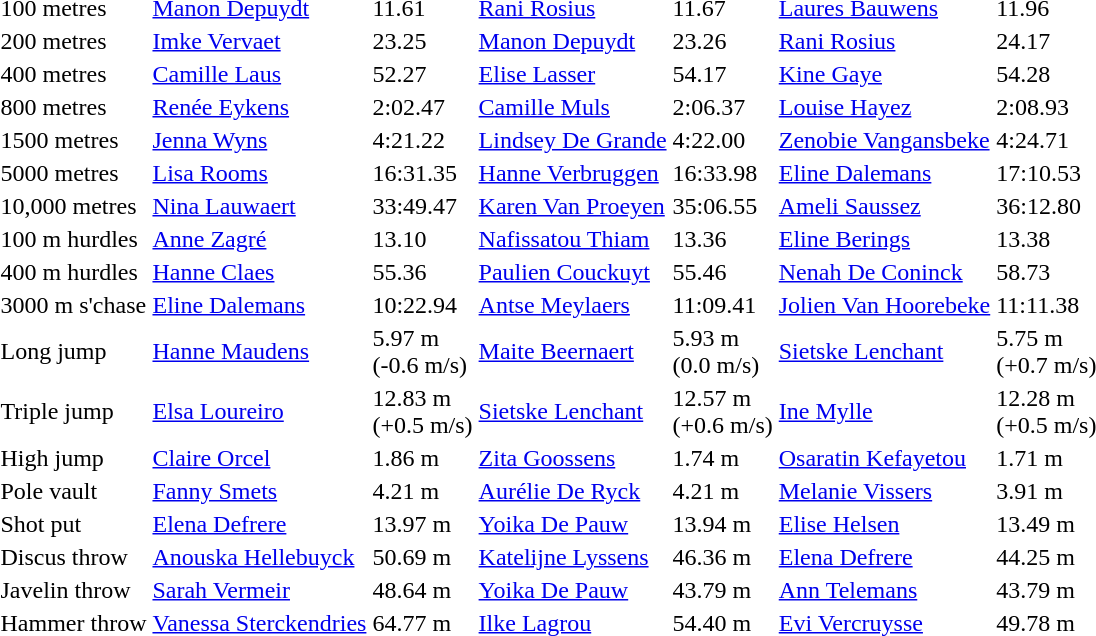<table>
<tr>
<td>100 metres</td>
<td><a href='#'>Manon Depuydt</a></td>
<td>11.61</td>
<td><a href='#'>Rani Rosius</a></td>
<td>11.67</td>
<td><a href='#'>Laures Bauwens</a></td>
<td>11.96</td>
</tr>
<tr>
<td>200 metres</td>
<td><a href='#'>Imke Vervaet</a></td>
<td>23.25</td>
<td><a href='#'>Manon Depuydt</a></td>
<td>23.26</td>
<td><a href='#'>Rani Rosius</a></td>
<td>24.17</td>
</tr>
<tr>
<td>400 metres</td>
<td><a href='#'>Camille Laus</a></td>
<td>52.27</td>
<td><a href='#'>Elise Lasser</a></td>
<td>54.17</td>
<td><a href='#'>Kine Gaye</a></td>
<td>54.28</td>
</tr>
<tr>
<td>800 metres</td>
<td><a href='#'>Renée Eykens</a></td>
<td>2:02.47</td>
<td><a href='#'>Camille Muls</a></td>
<td>2:06.37</td>
<td><a href='#'>Louise Hayez</a></td>
<td>2:08.93</td>
</tr>
<tr>
<td>1500 metres</td>
<td><a href='#'>Jenna Wyns</a></td>
<td>4:21.22</td>
<td><a href='#'>Lindsey De Grande</a></td>
<td>4:22.00</td>
<td><a href='#'>Zenobie Vangansbeke</a></td>
<td>4:24.71</td>
</tr>
<tr>
<td>5000 metres</td>
<td><a href='#'>Lisa Rooms</a></td>
<td>16:31.35</td>
<td><a href='#'>Hanne Verbruggen</a></td>
<td>16:33.98</td>
<td><a href='#'>Eline Dalemans</a></td>
<td>17:10.53</td>
</tr>
<tr>
<td>10,000 metres</td>
<td><a href='#'>Nina Lauwaert</a></td>
<td>33:49.47</td>
<td><a href='#'>Karen Van Proeyen</a></td>
<td>35:06.55</td>
<td><a href='#'>Ameli Saussez</a></td>
<td>36:12.80</td>
</tr>
<tr>
<td>100 m hurdles</td>
<td><a href='#'>Anne Zagré</a></td>
<td>13.10</td>
<td><a href='#'>Nafissatou Thiam</a></td>
<td>13.36</td>
<td><a href='#'>Eline Berings</a></td>
<td>13.38</td>
</tr>
<tr>
<td>400 m hurdles</td>
<td><a href='#'>Hanne Claes</a></td>
<td>55.36</td>
<td><a href='#'>Paulien Couckuyt</a></td>
<td>55.46</td>
<td><a href='#'>Nenah De Coninck</a></td>
<td>58.73</td>
</tr>
<tr>
<td>3000 m s'chase</td>
<td><a href='#'>Eline Dalemans</a></td>
<td>10:22.94</td>
<td><a href='#'>Antse Meylaers</a></td>
<td>11:09.41</td>
<td><a href='#'>Jolien Van Hoorebeke</a></td>
<td>11:11.38</td>
</tr>
<tr>
<td>Long jump</td>
<td><a href='#'>Hanne Maudens</a></td>
<td>5.97 m<br>(-0.6 m/s)</td>
<td><a href='#'>Maite Beernaert</a></td>
<td>5.93 m<br>(0.0 m/s)</td>
<td><a href='#'>Sietske Lenchant</a></td>
<td>5.75 m<br>(+0.7 m/s)</td>
</tr>
<tr>
<td>Triple jump</td>
<td><a href='#'>Elsa Loureiro</a></td>
<td>12.83 m<br>(+0.5 m/s)</td>
<td><a href='#'>Sietske Lenchant</a></td>
<td>12.57 m<br>(+0.6 m/s)</td>
<td><a href='#'>Ine Mylle</a></td>
<td>12.28 m<br>(+0.5 m/s)</td>
</tr>
<tr>
<td>High jump</td>
<td><a href='#'>Claire Orcel</a></td>
<td>1.86 m</td>
<td><a href='#'>Zita Goossens</a></td>
<td>1.74 m</td>
<td><a href='#'>Osaratin Kefayetou</a></td>
<td>1.71 m</td>
</tr>
<tr>
<td>Pole vault</td>
<td><a href='#'>Fanny Smets</a></td>
<td>4.21 m</td>
<td><a href='#'>Aurélie De Ryck</a></td>
<td>4.21 m</td>
<td><a href='#'>Melanie Vissers</a></td>
<td>3.91 m</td>
</tr>
<tr>
<td>Shot put</td>
<td><a href='#'>Elena Defrere</a></td>
<td>13.97 m</td>
<td><a href='#'>Yoika De Pauw</a></td>
<td>13.94 m</td>
<td><a href='#'>Elise Helsen</a></td>
<td>13.49 m</td>
</tr>
<tr>
<td>Discus throw</td>
<td><a href='#'>Anouska Hellebuyck</a></td>
<td>50.69 m</td>
<td><a href='#'>Katelijne Lyssens</a></td>
<td>46.36 m</td>
<td><a href='#'>Elena Defrere</a></td>
<td>44.25 m</td>
</tr>
<tr>
<td>Javelin throw</td>
<td><a href='#'>Sarah Vermeir</a></td>
<td>48.64 m</td>
<td><a href='#'>Yoika De Pauw</a></td>
<td>43.79 m</td>
<td><a href='#'>Ann Telemans</a></td>
<td>43.79 m</td>
</tr>
<tr>
<td>Hammer throw</td>
<td><a href='#'>Vanessa Sterckendries</a></td>
<td>64.77 m</td>
<td><a href='#'>Ilke Lagrou</a></td>
<td>54.40 m</td>
<td><a href='#'>Evi Vercruysse</a></td>
<td>49.78 m</td>
</tr>
</table>
